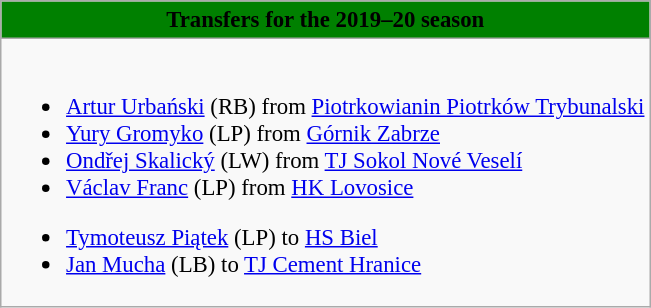<table class="wikitable collapsible collapsed" style="font-size:95%">
<tr>
<th style="color:#000000; background:green"> <strong>Transfers for the 2019–20 season</strong></th>
</tr>
<tr>
<td><br>
<ul><li> <a href='#'>Artur Urbański</a> (RB) from  <a href='#'>Piotrkowianin Piotrków Trybunalski</a></li><li> <a href='#'>Yury Gromyko</a> (LP) from  <a href='#'>Górnik Zabrze</a></li><li> <a href='#'>Ondřej Skalický</a> (LW) from  <a href='#'>TJ Sokol Nové Veselí</a></li><li> <a href='#'>Václav Franc</a> (LP) from  <a href='#'>HK Lovosice</a></li></ul><ul><li> <a href='#'>Tymoteusz Piątek</a> (LP) to  <a href='#'>HS Biel</a></li><li> <a href='#'>Jan Mucha</a> (LB) to  <a href='#'>TJ Cement Hranice</a></li></ul></td>
</tr>
</table>
